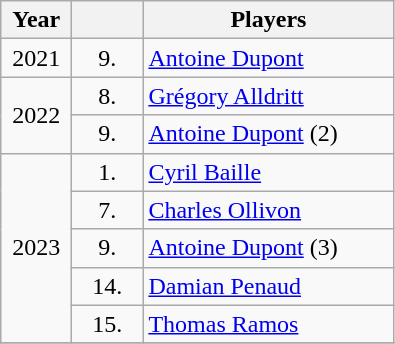<table class="wikitable">
<tr>
<th width=40>Year</th>
<th width=40></th>
<th width=160>Players</th>
</tr>
<tr>
<td align=center>2021</td>
<td align=center>9.</td>
<td><a href='#'>Antoine Dupont</a></td>
</tr>
<tr>
<td align=center rowspan=2>2022</td>
<td align=center>8.</td>
<td><a href='#'>Grégory Alldritt</a></td>
</tr>
<tr>
<td align=center>9.</td>
<td><a href='#'>Antoine Dupont</a> (2)</td>
</tr>
<tr>
<td align=center rowspan=5>2023</td>
<td align=center>1.</td>
<td><a href='#'>Cyril Baille</a></td>
</tr>
<tr>
<td align=center>7.</td>
<td><a href='#'>Charles Ollivon</a></td>
</tr>
<tr>
<td align=center>9.</td>
<td><a href='#'>Antoine Dupont</a> (3)</td>
</tr>
<tr>
<td align=center>14.</td>
<td><a href='#'>Damian Penaud</a></td>
</tr>
<tr>
<td align=center>15.</td>
<td><a href='#'>Thomas Ramos</a></td>
</tr>
<tr>
</tr>
</table>
